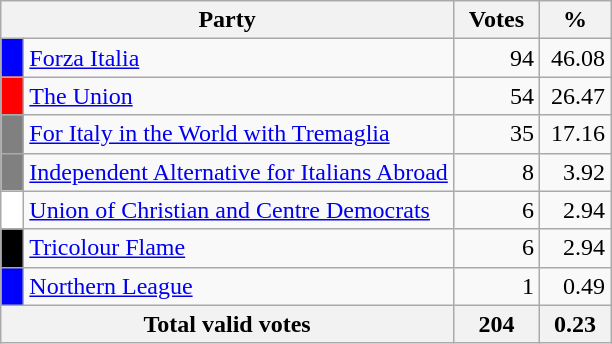<table class="wikitable">
<tr>
<th colspan="2" style="width: 130px">Party</th>
<th style="width: 50px">Votes</th>
<th style="width: 40px">%</th>
</tr>
<tr>
<td style="background-color:blue">  </td>
<td style="text-align: left"><a href='#'>Forza Italia</a></td>
<td style="text-align: right">94</td>
<td style="text-align: right">46.08</td>
</tr>
<tr>
<td style="background-color:red">  </td>
<td style="text-align: left"><a href='#'>The Union</a></td>
<td style="text-align: right">54</td>
<td style="text-align: right">26.47</td>
</tr>
<tr>
<td style="background-color:grey">  </td>
<td style="text-align: left"><a href='#'>For Italy in the World with Tremaglia</a></td>
<td align="right">35</td>
<td align="right">17.16</td>
</tr>
<tr>
<td style="background-color:grey">  </td>
<td style="text-align: left"><a href='#'>Independent Alternative for Italians Abroad</a></td>
<td align="right">8</td>
<td align="right">3.92</td>
</tr>
<tr>
<td style="background-color:white">  </td>
<td style="text-align: left"><a href='#'>Union of Christian and Centre Democrats</a></td>
<td align="right">6</td>
<td align="right">2.94</td>
</tr>
<tr>
<td style="background-color:black">  </td>
<td style="text-align: left"><a href='#'>Tricolour Flame</a></td>
<td align="right">6</td>
<td align="right">2.94</td>
</tr>
<tr>
<td style="background-color:blue">  </td>
<td style="text-align: left"><a href='#'>Northern League</a></td>
<td align="right">1</td>
<td align="right">0.49</td>
</tr>
<tr bgcolor="white">
<th align="right" colspan=2>Total valid votes</th>
<th align="right">204</th>
<th align="right">0.23</th>
</tr>
</table>
